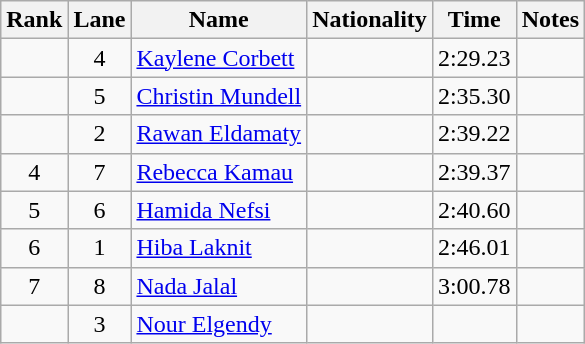<table class="wikitable sortable" style="text-align:center">
<tr>
<th>Rank</th>
<th>Lane</th>
<th>Name</th>
<th>Nationality</th>
<th>Time</th>
<th>Notes</th>
</tr>
<tr>
<td></td>
<td>4</td>
<td align=left><a href='#'>Kaylene Corbett</a></td>
<td align=left></td>
<td>2:29.23</td>
<td></td>
</tr>
<tr>
<td></td>
<td>5</td>
<td align=left><a href='#'>Christin Mundell</a></td>
<td align=left></td>
<td>2:35.30</td>
<td></td>
</tr>
<tr>
<td></td>
<td>2</td>
<td align=left><a href='#'>Rawan Eldamaty</a></td>
<td align=left></td>
<td>2:39.22</td>
<td></td>
</tr>
<tr>
<td>4</td>
<td>7</td>
<td align=left><a href='#'>Rebecca Kamau</a></td>
<td align=left></td>
<td>2:39.37</td>
<td></td>
</tr>
<tr>
<td>5</td>
<td>6</td>
<td align=left><a href='#'>Hamida Nefsi</a></td>
<td align=left></td>
<td>2:40.60</td>
<td></td>
</tr>
<tr>
<td>6</td>
<td>1</td>
<td align=left><a href='#'>Hiba Laknit</a></td>
<td align=left></td>
<td>2:46.01</td>
<td></td>
</tr>
<tr>
<td>7</td>
<td>8</td>
<td align=left><a href='#'>Nada Jalal</a></td>
<td align=left></td>
<td>3:00.78</td>
<td></td>
</tr>
<tr>
<td></td>
<td>3</td>
<td align=left><a href='#'>Nour Elgendy</a></td>
<td align=left></td>
<td></td>
<td></td>
</tr>
</table>
